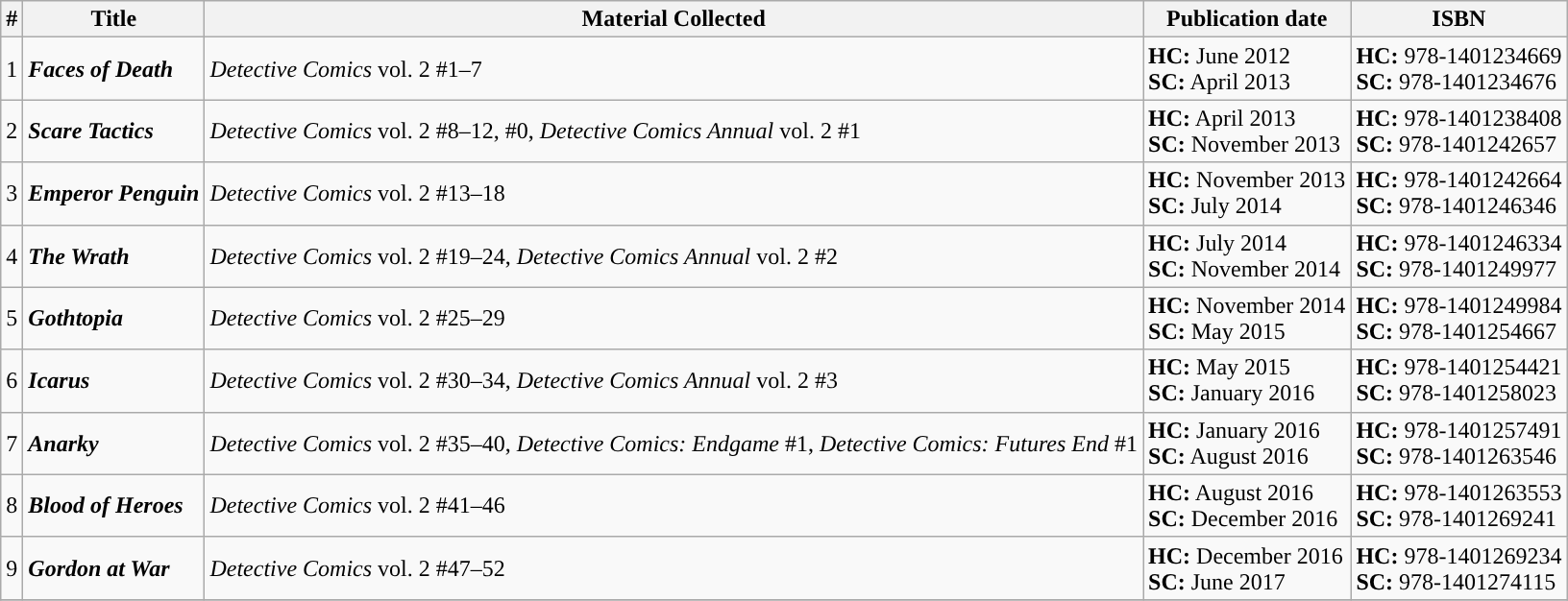<table class="wikitable">
<tr>
<th>#</th>
<th style="vertical-align:bottom; class="unsortable">Title</th>
<th style="vertical-align:bottom; class="unsortable">Material Collected</th>
<th style="vertical-align:bottom;">Publication date</th>
<th style="vertical-align:bottom; class="unsortable">ISBN</th>
</tr>
<tr>
<td>1</td>
<td><strong><em>Faces of Death</em></strong></td>
<td><em>Detective Comics</em> vol. 2 #1–7</td>
<td><strong>HC:</strong> June 2012<br><strong>SC:</strong> April 2013</td>
<td><strong>HC:</strong> 978-1401234669<br><strong>SC:</strong> 978-1401234676</td>
</tr>
<tr>
<td>2</td>
<td><strong><em>Scare Tactics</em></strong></td>
<td><em>Detective Comics</em> vol. 2 #8–12, #0, <em>Detective Comics Annual</em> vol. 2 #1</td>
<td><strong>HC:</strong> April 2013<br><strong>SC:</strong> November 2013</td>
<td><strong>HC:</strong> 978-1401238408<br><strong>SC:</strong> 978-1401242657</td>
</tr>
<tr>
<td>3</td>
<td><strong><em>Emperor Penguin</em></strong></td>
<td><em>Detective Comics</em> vol. 2 #13–18</td>
<td><strong>HC:</strong> November 2013<br><strong>SC:</strong> July 2014</td>
<td><strong>HC:</strong> 978-1401242664<br><strong>SC:</strong> 978-1401246346</td>
</tr>
<tr>
<td>4</td>
<td><strong><em>The Wrath</em></strong></td>
<td><em>Detective Comics</em> vol. 2 #19–24, <em>Detective Comics Annual</em> vol. 2 #2</td>
<td><strong>HC:</strong> July 2014<br><strong>SC:</strong> November 2014</td>
<td><strong>HC:</strong> 978-1401246334<br><strong>SC:</strong> 978-1401249977</td>
</tr>
<tr>
<td>5</td>
<td><strong><em>Gothtopia</em></strong></td>
<td><em>Detective Comics</em> vol. 2 #25–29</td>
<td><strong>HC:</strong> November 2014<br><strong>SC:</strong> May 2015</td>
<td><strong>HC:</strong> 978-1401249984<br><strong>SC:</strong> 978-1401254667</td>
</tr>
<tr>
<td>6</td>
<td><strong><em>Icarus</em></strong></td>
<td><em>Detective Comics</em> vol. 2 #30–34, <em>Detective Comics Annual</em> vol. 2 #3</td>
<td><strong>HC:</strong> May 2015<br><strong>SC:</strong> January 2016</td>
<td><strong>HC:</strong> 978-1401254421<br><strong>SC:</strong> 978-1401258023</td>
</tr>
<tr>
<td>7</td>
<td><strong><em>Anarky</em></strong></td>
<td><em>Detective Comics</em> vol. 2 #35–40, <em>Detective Comics: Endgame</em> #1, <em>Detective Comics: Futures End</em> #1</td>
<td><strong>HC:</strong> January 2016<br><strong>SC:</strong> August 2016</td>
<td><strong>HC:</strong> 978-1401257491<br><strong>SC:</strong> 978-1401263546</td>
</tr>
<tr>
<td>8</td>
<td><strong><em>Blood of Heroes</em></strong></td>
<td><em>Detective Comics</em> vol. 2 #41–46</td>
<td><strong>HC:</strong> August 2016<br><strong>SC:</strong> December 2016</td>
<td><strong>HC:</strong> 978-1401263553<br><strong>SC:</strong> 978-1401269241</td>
</tr>
<tr>
<td>9</td>
<td><strong><em>Gordon at War</em></strong></td>
<td><em>Detective Comics</em> vol. 2 #47–52</td>
<td><strong>HC:</strong> December 2016<br><strong>SC:</strong> June 2017</td>
<td><strong>HC:</strong> 978-1401269234<br><strong>SC:</strong> 978-1401274115</td>
</tr>
<tr>
</tr>
</table>
